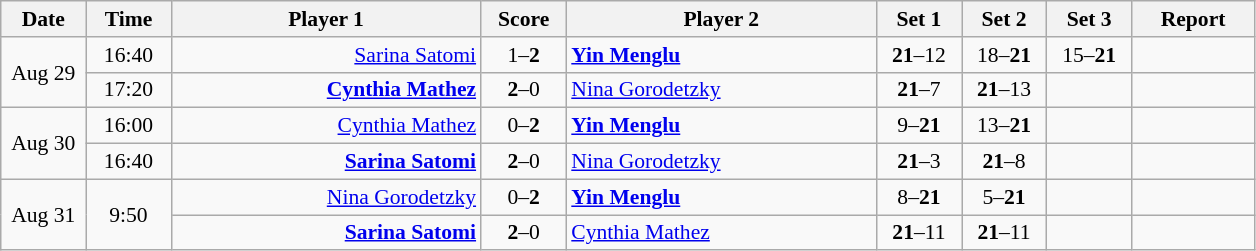<table class="nowrap wikitable" style="font-size:90%; text-align:center">
<tr>
<th width="50">Date</th>
<th width="50">Time</th>
<th width="200">Player 1</th>
<th width="50">Score</th>
<th width="200">Player 2</th>
<th width="50">Set 1</th>
<th width="50">Set 2</th>
<th width="50">Set 3</th>
<th width="75">Report</th>
</tr>
<tr>
<td rowspan="2">Aug 29</td>
<td>16:40</td>
<td align="right"><a href='#'>Sarina Satomi</a> </td>
<td>1–<strong>2</strong></td>
<td align="left"><strong> <a href='#'>Yin Menglu</a></strong></td>
<td><strong>21</strong>–12</td>
<td>18–<strong>21</strong></td>
<td>15–<strong>21</strong></td>
<td></td>
</tr>
<tr>
<td>17:20</td>
<td align="right"><strong><a href='#'>Cynthia Mathez</a> </strong></td>
<td><strong>2</strong>–0</td>
<td align="left"> <a href='#'>Nina Gorodetzky</a></td>
<td><strong>21</strong>–7</td>
<td><strong>21</strong>–13</td>
<td></td>
<td></td>
</tr>
<tr>
<td rowspan="2">Aug 30</td>
<td>16:00</td>
<td align="right"><a href='#'>Cynthia Mathez</a> </td>
<td>0–<strong>2</strong></td>
<td align="left"><strong> <a href='#'>Yin Menglu</a></strong></td>
<td>9–<strong>21</strong></td>
<td>13–<strong>21</strong></td>
<td></td>
<td></td>
</tr>
<tr>
<td>16:40</td>
<td align="right"><strong><a href='#'>Sarina Satomi</a> </strong></td>
<td><strong>2</strong>–0</td>
<td align="left"> <a href='#'>Nina Gorodetzky</a></td>
<td><strong>21</strong>–3</td>
<td><strong>21</strong>–8</td>
<td></td>
<td></td>
</tr>
<tr>
<td rowspan="2">Aug 31</td>
<td rowspan="2">9:50</td>
<td align="right"><a href='#'>Nina Gorodetzky</a> </td>
<td>0–<strong>2</strong></td>
<td align="left"><strong> <a href='#'>Yin Menglu</a></strong></td>
<td>8–<strong>21</strong></td>
<td>5–<strong>21</strong></td>
<td></td>
<td></td>
</tr>
<tr>
<td align="right"><strong><a href='#'>Sarina Satomi</a> </strong></td>
<td><strong>2</strong>–0</td>
<td align="left"> <a href='#'>Cynthia Mathez</a></td>
<td><strong>21</strong>–11</td>
<td><strong>21</strong>–11</td>
<td></td>
<td></td>
</tr>
</table>
